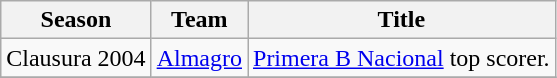<table class="wikitable">
<tr>
<th>Season</th>
<th>Team</th>
<th>Title</th>
</tr>
<tr>
<td>Clausura 2004</td>
<td><a href='#'>Almagro</a></td>
<td><a href='#'>Primera B Nacional</a> top scorer.</td>
</tr>
<tr>
</tr>
</table>
